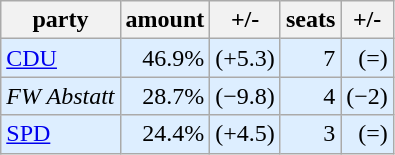<table class="wikitable">
<tr>
<th>party</th>
<th>amount</th>
<th>+/-</th>
<th>seats</th>
<th>+/-</th>
</tr>
<tr bgcolor=#DDEEFF>
<td><a href='#'>CDU</a></td>
<td align=right>46.9%</td>
<td align=right>(+5.3)</td>
<td align=right>7</td>
<td align=right>(=)</td>
</tr>
<tr bgcolor=#DDEEFF>
<td><em>FW Abstatt</em></td>
<td align=right>28.7%</td>
<td align=right>(−9.8)</td>
<td align=right>4</td>
<td align=right>(−2)</td>
</tr>
<tr bgcolor=#DDEEFF>
<td><a href='#'>SPD</a></td>
<td align=right>24.4%</td>
<td align=right>(+4.5)</td>
<td align=right>3</td>
<td align=right>(=)</td>
</tr>
</table>
